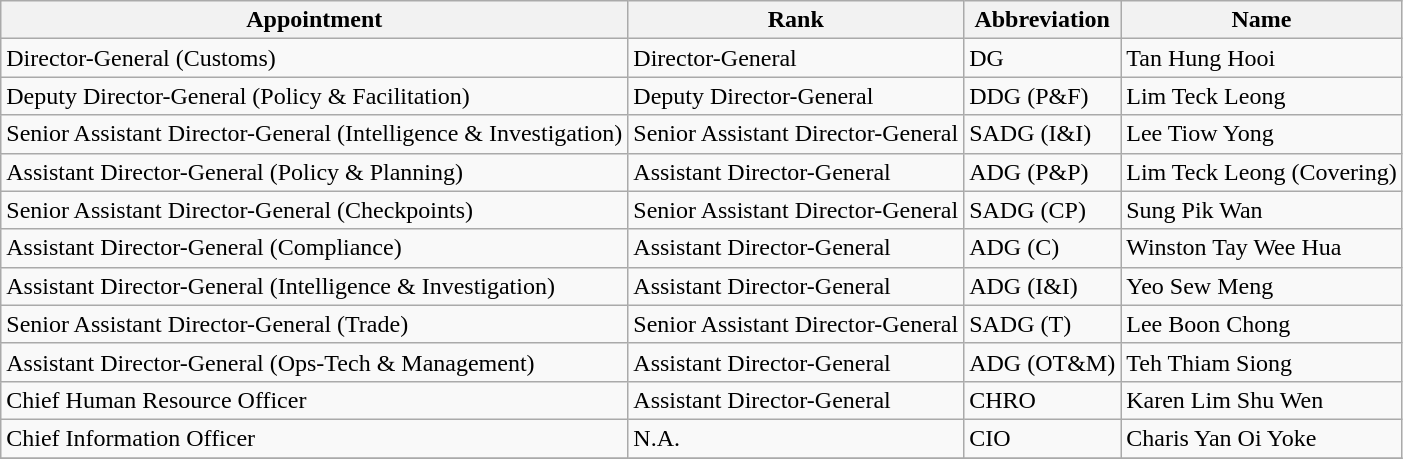<table class="wikitable">
<tr>
<th>Appointment</th>
<th>Rank</th>
<th>Abbreviation</th>
<th>Name</th>
</tr>
<tr>
<td>Director-General (Customs)</td>
<td>Director-General</td>
<td>DG</td>
<td>Tan Hung Hooi</td>
</tr>
<tr>
<td>Deputy Director-General (Policy & Facilitation)</td>
<td>Deputy Director-General</td>
<td>DDG (P&F)</td>
<td>Lim Teck Leong</td>
</tr>
<tr>
<td>Senior Assistant Director-General (Intelligence & Investigation)</td>
<td>Senior Assistant Director-General</td>
<td>SADG (I&I)</td>
<td>Lee Tiow Yong</td>
</tr>
<tr>
<td>Assistant Director-General (Policy & Planning)</td>
<td>Assistant Director-General</td>
<td>ADG (P&P)</td>
<td>Lim Teck Leong (Covering)</td>
</tr>
<tr>
<td>Senior Assistant Director-General (Checkpoints)</td>
<td>Senior Assistant Director-General</td>
<td>SADG (CP)</td>
<td>Sung Pik Wan</td>
</tr>
<tr>
<td>Assistant Director-General (Compliance)</td>
<td>Assistant Director-General</td>
<td>ADG (C)</td>
<td>Winston Tay Wee Hua</td>
</tr>
<tr>
<td>Assistant Director-General (Intelligence & Investigation)</td>
<td>Assistant Director-General</td>
<td>ADG (I&I)</td>
<td>Yeo Sew Meng</td>
</tr>
<tr>
<td>Senior Assistant Director-General (Trade)</td>
<td>Senior Assistant Director-General</td>
<td>SADG (T)</td>
<td>Lee Boon Chong</td>
</tr>
<tr>
<td>Assistant Director-General (Ops-Tech & Management)</td>
<td>Assistant Director-General</td>
<td>ADG (OT&M)</td>
<td>Teh Thiam Siong</td>
</tr>
<tr>
<td>Chief Human Resource Officer</td>
<td>Assistant Director-General</td>
<td>CHRO</td>
<td>Karen Lim Shu Wen</td>
</tr>
<tr>
<td>Chief Information Officer</td>
<td>N.A.</td>
<td>CIO</td>
<td>Charis Yan Oi Yoke</td>
</tr>
<tr>
</tr>
</table>
